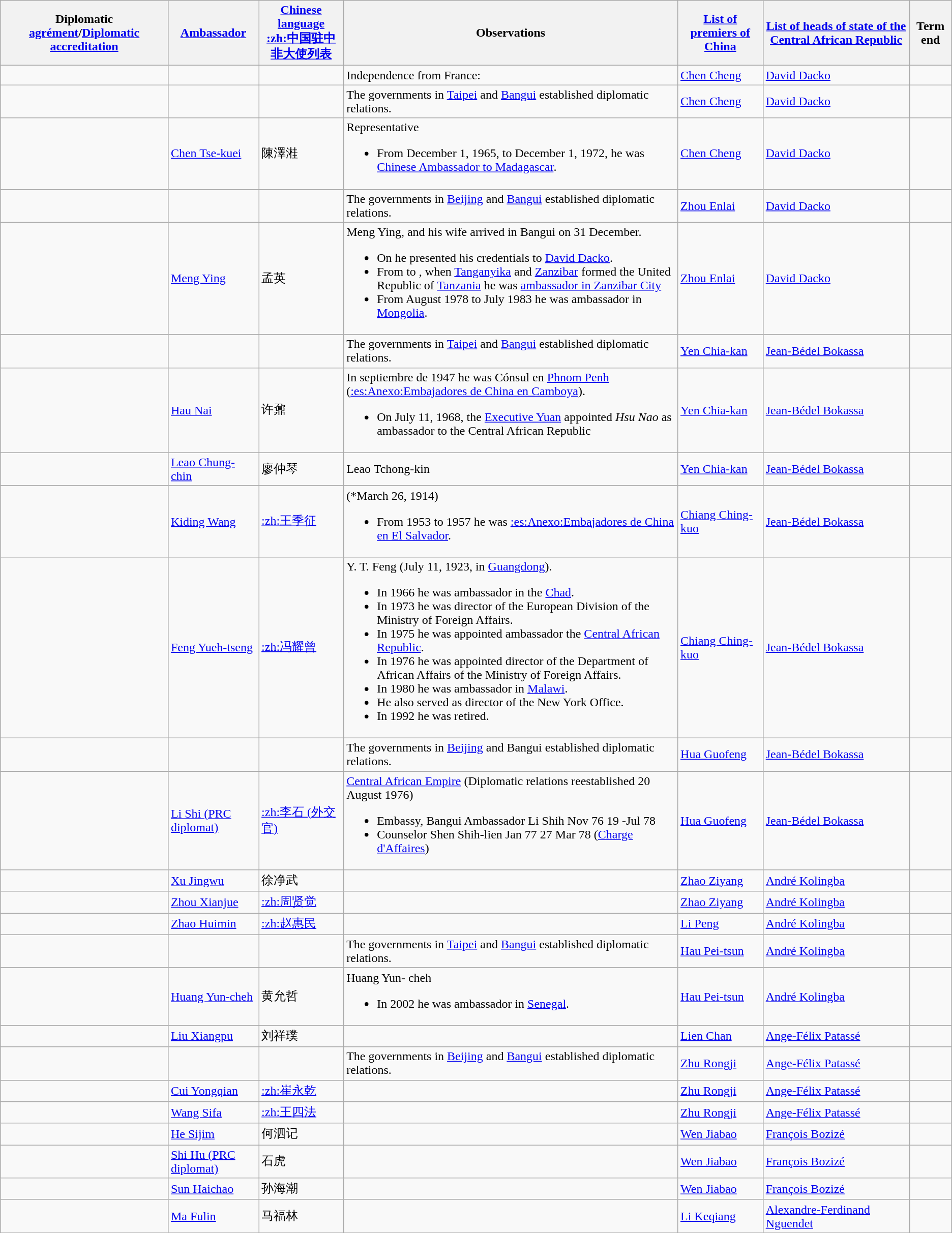<table class="wikitable sortable">
<tr>
<th>Diplomatic <a href='#'>agrément</a>/<a href='#'>Diplomatic accreditation</a></th>
<th><a href='#'>Ambassador</a></th>
<th><a href='#'>Chinese language</a><br><a href='#'>:zh:中国驻中非大使列表</a></th>
<th>Observations</th>
<th><a href='#'>List of premiers of China</a></th>
<th><a href='#'>List of heads of state of the Central African Republic</a></th>
<th>Term end</th>
</tr>
<tr>
<td></td>
<td></td>
<td></td>
<td>Independence from France:</td>
<td><a href='#'>Chen Cheng</a></td>
<td><a href='#'>David Dacko</a></td>
<td></td>
</tr>
<tr>
<td></td>
<td></td>
<td></td>
<td>The governments in <a href='#'>Taipei</a> and <a href='#'>Bangui</a> established diplomatic relations.</td>
<td><a href='#'>Chen Cheng</a></td>
<td><a href='#'>David Dacko</a></td>
<td></td>
</tr>
<tr>
<td></td>
<td><a href='#'>Chen Tse-kuei</a></td>
<td>陳澤溎</td>
<td>Representative<br><ul><li>From December 1, 1965, to December 1, 1972, he was <a href='#'>Chinese Ambassador to Madagascar</a>.</li></ul></td>
<td><a href='#'>Chen Cheng</a></td>
<td><a href='#'>David Dacko</a></td>
<td></td>
</tr>
<tr>
<td></td>
<td></td>
<td></td>
<td>The governments in <a href='#'>Beijing</a> and <a href='#'>Bangui</a> established diplomatic relations.</td>
<td><a href='#'>Zhou Enlai</a></td>
<td><a href='#'>David Dacko</a></td>
<td></td>
</tr>
<tr>
<td></td>
<td><a href='#'>Meng Ying</a></td>
<td>孟英</td>
<td>Meng Ying, and his wife arrived in Bangui on 31 December.<br><ul><li>On  he presented his credentials to <a href='#'>David Dacko</a>.</li><li>From  to , when <a href='#'>Tanganyika</a> and <a href='#'>Zanzibar</a> formed the United Republic of <a href='#'>Tanzania</a> he was <a href='#'>ambassador in Zanzibar City</a></li><li>From August 1978 to July 1983 he was ambassador in <a href='#'>Mongolia</a>.</li></ul></td>
<td><a href='#'>Zhou Enlai</a></td>
<td><a href='#'>David Dacko</a></td>
<td></td>
</tr>
<tr>
<td></td>
<td></td>
<td></td>
<td>The governments in <a href='#'>Taipei</a> and <a href='#'>Bangui</a> established diplomatic relations.</td>
<td><a href='#'>Yen Chia-kan</a></td>
<td><a href='#'>Jean-Bédel Bokassa</a></td>
<td></td>
</tr>
<tr>
<td></td>
<td><a href='#'>Hau Nai</a></td>
<td>许鼐</td>
<td>In septiembre de 1947 he was Cónsul en <a href='#'>Phnom Penh</a> (<a href='#'>:es:Anexo:Embajadores de China en Camboya</a>).<br><ul><li>On July 11, 1968, the <a href='#'>Executive Yuan</a> appointed <em>Hsu Nao</em> as ambassador to the Central African Republic</li></ul></td>
<td><a href='#'>Yen Chia-kan</a></td>
<td><a href='#'>Jean-Bédel Bokassa</a></td>
<td></td>
</tr>
<tr>
<td></td>
<td><a href='#'>Leao Chung-chin</a></td>
<td>廖仲琴</td>
<td>Leao Tchong-kin</td>
<td><a href='#'>Yen Chia-kan</a></td>
<td><a href='#'>Jean-Bédel Bokassa</a></td>
<td></td>
</tr>
<tr>
<td></td>
<td><a href='#'>Kiding Wang</a></td>
<td><a href='#'>:zh:王季征</a></td>
<td>(*March 26, 1914)<br><ul><li>From 1953 to 1957 he was <a href='#'>:es:Anexo:Embajadores de China en El Salvador</a>.</li></ul></td>
<td><a href='#'>Chiang Ching-kuo</a></td>
<td><a href='#'>Jean-Bédel Bokassa</a></td>
<td></td>
</tr>
<tr>
<td></td>
<td><a href='#'>Feng Yueh-tseng</a></td>
<td><a href='#'>:zh:冯耀曾</a></td>
<td>Y. T. Feng (July 11, 1923, in <a href='#'>Guangdong</a>).<br><ul><li>In 1966 he was ambassador in the <a href='#'>Chad</a>.</li><li>In 1973 he was director of the European Division of the Ministry of Foreign Affairs.</li><li>In 1975 he was appointed ambassador the <a href='#'>Central African Republic</a>.</li><li>In 1976 he was appointed director of the Department of African Affairs of the Ministry of Foreign Affairs.</li><li>In 1980 he was ambassador in <a href='#'>Malawi</a>.</li><li>He also served as director of the New York Office.</li><li>In 1992 he was retired.</li></ul></td>
<td><a href='#'>Chiang Ching-kuo</a></td>
<td><a href='#'>Jean-Bédel Bokassa</a></td>
<td></td>
</tr>
<tr>
<td></td>
<td></td>
<td></td>
<td>The governments in <a href='#'>Beijing</a> and Bangui established diplomatic relations.</td>
<td><a href='#'>Hua Guofeng</a></td>
<td><a href='#'>Jean-Bédel Bokassa</a></td>
<td></td>
</tr>
<tr>
<td></td>
<td><a href='#'>Li Shi (PRC diplomat)</a></td>
<td><a href='#'>:zh:李石 (外交官)</a></td>
<td><a href='#'>Central African Empire</a> (Diplomatic relations reestablished 20 August 1976)<br><ul><li>Embassy, Bangui Ambassador Li Shih Nov 76 19 -Jul 78</li><li>Counselor Shen Shih-lien Jan 77 27 Mar 78 (<a href='#'>Charge d'Affaires</a>)</li></ul></td>
<td><a href='#'>Hua Guofeng</a></td>
<td><a href='#'>Jean-Bédel Bokassa</a></td>
<td></td>
</tr>
<tr>
<td></td>
<td><a href='#'>Xu Jingwu</a></td>
<td>徐净武</td>
<td></td>
<td><a href='#'>Zhao Ziyang</a></td>
<td><a href='#'>André Kolingba</a></td>
<td></td>
</tr>
<tr>
<td></td>
<td><a href='#'>Zhou Xianjue</a></td>
<td><a href='#'>:zh:周贤觉</a></td>
<td></td>
<td><a href='#'>Zhao Ziyang</a></td>
<td><a href='#'>André Kolingba</a></td>
<td></td>
</tr>
<tr>
<td></td>
<td><a href='#'>Zhao Huimin</a></td>
<td><a href='#'>:zh:赵惠民</a></td>
<td></td>
<td><a href='#'>Li Peng</a></td>
<td><a href='#'>André Kolingba</a></td>
<td></td>
</tr>
<tr>
<td></td>
<td></td>
<td></td>
<td>The governments in <a href='#'>Taipei</a> and <a href='#'>Bangui</a> established diplomatic relations.</td>
<td><a href='#'>Hau Pei-tsun</a></td>
<td><a href='#'>André Kolingba</a></td>
<td></td>
</tr>
<tr>
<td></td>
<td><a href='#'>Huang Yun-cheh</a></td>
<td>黄允哲</td>
<td>Huang Yun- cheh<br><ul><li>In 2002 he was ambassador in <a href='#'>Senegal</a>.</li></ul></td>
<td><a href='#'>Hau Pei-tsun</a></td>
<td><a href='#'>André Kolingba</a></td>
<td></td>
</tr>
<tr>
<td></td>
<td><a href='#'>Liu Xiangpu</a></td>
<td>刘祥璞</td>
<td></td>
<td><a href='#'>Lien Chan</a></td>
<td><a href='#'>Ange-Félix Patassé</a></td>
<td></td>
</tr>
<tr>
<td></td>
<td></td>
<td></td>
<td>The governments in <a href='#'>Beijing</a> and <a href='#'>Bangui</a> established diplomatic relations.</td>
<td><a href='#'>Zhu Rongji</a></td>
<td><a href='#'>Ange-Félix Patassé</a></td>
<td></td>
</tr>
<tr>
<td></td>
<td><a href='#'>Cui Yongqian</a></td>
<td><a href='#'>:zh:崔永乾</a></td>
<td></td>
<td><a href='#'>Zhu Rongji</a></td>
<td><a href='#'>Ange-Félix Patassé</a></td>
<td></td>
</tr>
<tr>
<td></td>
<td><a href='#'>Wang Sifa</a></td>
<td><a href='#'>:zh:王四法</a></td>
<td></td>
<td><a href='#'>Zhu Rongji</a></td>
<td><a href='#'>Ange-Félix Patassé</a></td>
<td></td>
</tr>
<tr>
<td></td>
<td><a href='#'>He Sijim</a></td>
<td>何泗记</td>
<td></td>
<td><a href='#'>Wen Jiabao</a></td>
<td><a href='#'>François Bozizé</a></td>
<td></td>
</tr>
<tr>
<td></td>
<td><a href='#'>Shi Hu (PRC diplomat)</a></td>
<td>石虎</td>
<td></td>
<td><a href='#'>Wen Jiabao</a></td>
<td><a href='#'>François Bozizé</a></td>
<td></td>
</tr>
<tr>
<td></td>
<td><a href='#'>Sun Haichao</a></td>
<td>孙海潮</td>
<td></td>
<td><a href='#'>Wen Jiabao</a></td>
<td><a href='#'>François Bozizé</a></td>
<td></td>
</tr>
<tr>
<td></td>
<td><a href='#'>Ma Fulin</a></td>
<td>马福林</td>
<td></td>
<td><a href='#'>Li Keqiang</a></td>
<td><a href='#'>Alexandre-Ferdinand Nguendet</a></td>
<td></td>
</tr>
</table>
